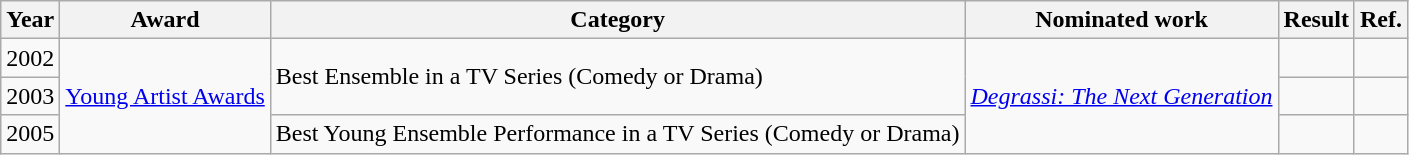<table class="wikitable">
<tr>
<th>Year</th>
<th>Award</th>
<th>Category</th>
<th>Nominated work</th>
<th>Result</th>
<th>Ref.</th>
</tr>
<tr>
<td>2002</td>
<td rowspan="3"><a href='#'>Young Artist Awards</a></td>
<td rowspan="2">Best Ensemble in a TV Series (Comedy or Drama)</td>
<td rowspan="3"><em><a href='#'>Degrassi: The Next Generation</a></em></td>
<td></td>
<td></td>
</tr>
<tr>
<td>2003</td>
<td></td>
<td></td>
</tr>
<tr>
<td>2005</td>
<td>Best Young Ensemble Performance in a TV Series (Comedy or Drama)</td>
<td></td>
<td></td>
</tr>
</table>
